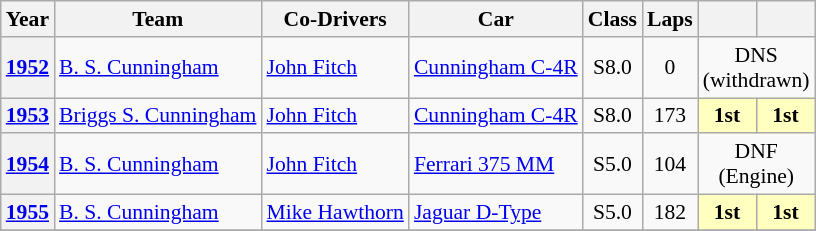<table class="wikitable" style="text-align:center; font-size:90%">
<tr>
<th>Year</th>
<th>Team</th>
<th>Co-Drivers</th>
<th>Car</th>
<th>Class</th>
<th>Laps</th>
<th></th>
<th></th>
</tr>
<tr>
<th><a href='#'>1952</a></th>
<td align="left"> <a href='#'>B. S. Cunningham</a></td>
<td align="left"> <a href='#'>John Fitch</a></td>
<td align="left"><a href='#'>Cunningham C-4R</a></td>
<td>S8.0</td>
<td>0</td>
<td colspan=2>DNS<br>(withdrawn)</td>
</tr>
<tr>
<th><a href='#'>1953</a></th>
<td align="left"> <a href='#'>Briggs S. Cunningham</a></td>
<td align="left"> <a href='#'>John Fitch</a></td>
<td align="left"><a href='#'>Cunningham C-4R</a></td>
<td>S8.0</td>
<td>173</td>
<td style="background:#ffffbf;"><strong>1st</strong></td>
<td style="background:#ffffbf;"><strong>1st</strong></td>
</tr>
<tr>
<th><a href='#'>1954</a></th>
<td align="left"> <a href='#'>B. S. Cunningham</a></td>
<td align="left"> <a href='#'>John Fitch</a></td>
<td align="left"><a href='#'>Ferrari 375 MM</a></td>
<td>S5.0</td>
<td>104</td>
<td colspan=2>DNF<br>(Engine)</td>
</tr>
<tr>
<th><a href='#'>1955</a></th>
<td align="left"> <a href='#'>B. S. Cunningham</a></td>
<td align="left"> <a href='#'>Mike Hawthorn</a></td>
<td align="left"><a href='#'>Jaguar D-Type</a></td>
<td>S5.0</td>
<td>182</td>
<td style="background:#ffffbf;"><strong>1st</strong></td>
<td style="background:#ffffbf;"><strong>1st</strong></td>
</tr>
<tr>
</tr>
</table>
